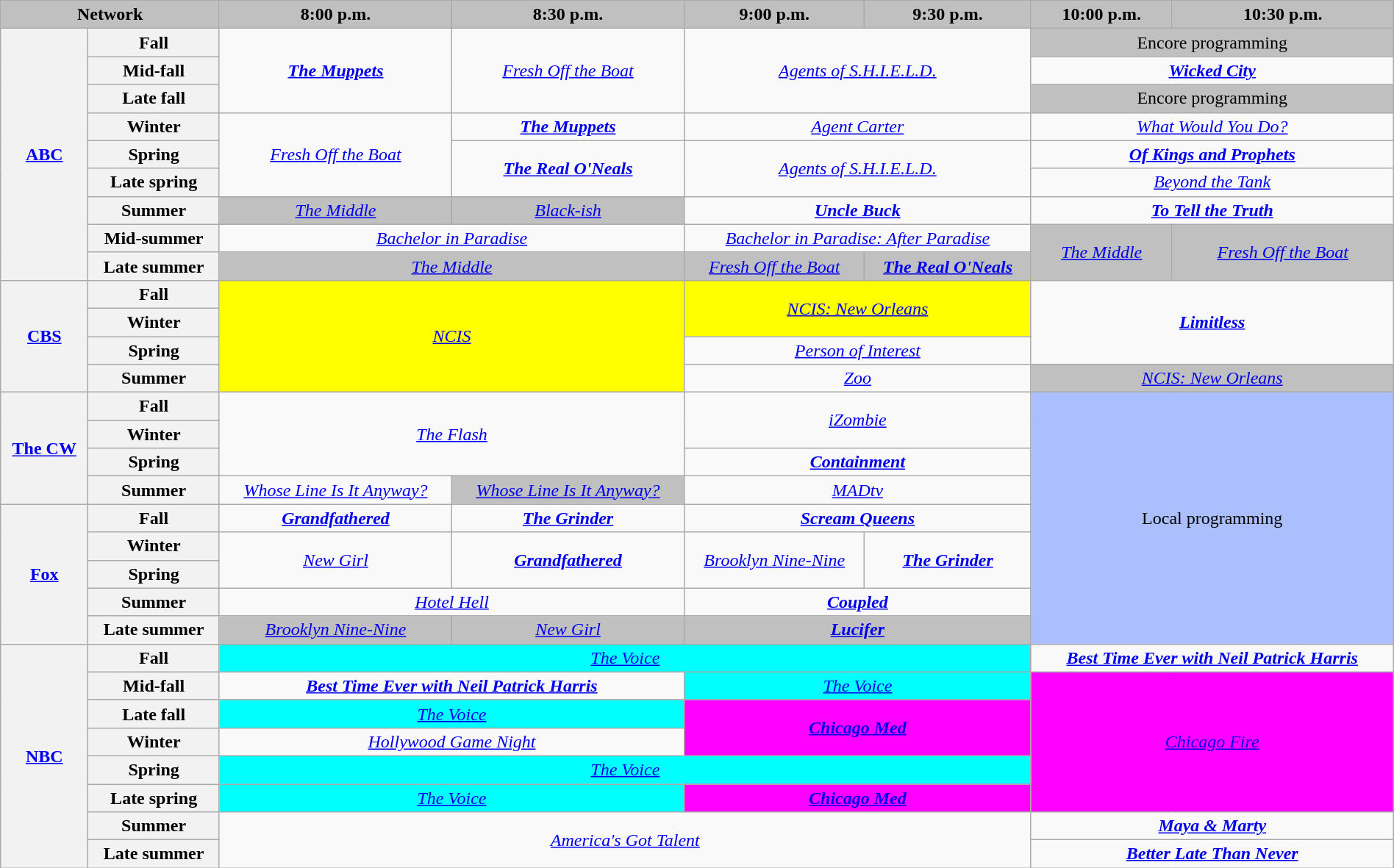<table class="wikitable" style="width:100%;margin-right:0;text-align:center">
<tr>
<th colspan="2" style="background-color:#C0C0C0;text-align:center">Network</th>
<th style="background-color:#C0C0C0;text-align:center">8:00 p.m.</th>
<th style="background-color:#C0C0C0;text-align:center">8:30 p.m.</th>
<th style="background-color:#C0C0C0;text-align:center">9:00 p.m.</th>
<th style="background-color:#C0C0C0;text-align:center">9:30 p.m.</th>
<th style="background-color:#C0C0C0;text-align:center">10:00 p.m.</th>
<th style="background-color:#C0C0C0;text-align:center">10:30 p.m.</th>
</tr>
<tr>
<th rowspan="9"><a href='#'>ABC</a></th>
<th>Fall</th>
<td rowspan="3"><strong><em><a href='#'>The Muppets</a></em></strong></td>
<td rowspan="3"><em><a href='#'>Fresh Off the Boat</a></em></td>
<td rowspan="3" colspan="2"><em><a href='#'>Agents of S.H.I.E.L.D.</a></em></td>
<td style="background:#C0C0C0;" colspan="2">Encore programming</td>
</tr>
<tr>
<th>Mid-fall</th>
<td colspan="2"><strong><em><a href='#'>Wicked City</a></em></strong></td>
</tr>
<tr>
<th>Late fall</th>
<td style="background:#C0C0C0;" colspan="2">Encore programming</td>
</tr>
<tr>
<th>Winter</th>
<td rowspan="3"><em><a href='#'>Fresh Off the Boat</a></em></td>
<td><strong><em><a href='#'>The Muppets</a></em></strong></td>
<td colspan="2"><em><a href='#'>Agent Carter</a></em></td>
<td colspan="2"><em><a href='#'>What Would You Do?</a></em></td>
</tr>
<tr>
<th>Spring</th>
<td rowspan="2"><strong><em><a href='#'>The Real O'Neals</a></em></strong></td>
<td rowspan="2" colspan="2"><em><a href='#'>Agents of S.H.I.E.L.D.</a></em></td>
<td colspan="2"><strong><em><a href='#'>Of Kings and Prophets</a></em></strong></td>
</tr>
<tr>
<th>Late spring</th>
<td colspan="2"><em><a href='#'>Beyond the Tank</a></em></td>
</tr>
<tr>
<th>Summer</th>
<td style="background:#C0C0C0;"><em><a href='#'>The Middle</a></em> </td>
<td style="background:#C0C0C0;"><em><a href='#'>Black-ish</a></em> </td>
<td colspan="2"><strong><em><a href='#'>Uncle Buck</a></em></strong></td>
<td colspan="2"><strong><em><a href='#'>To Tell the Truth</a></em></strong></td>
</tr>
<tr>
<th>Mid-summer</th>
<td colspan="2"><em><a href='#'>Bachelor in Paradise</a></em></td>
<td colspan="2"><em><a href='#'>Bachelor in Paradise: After Paradise</a></em></td>
<td style="background:#C0C0C0;" rowspan="2"><em><a href='#'>The Middle</a></em> </td>
<td style="background:#C0C0C0;" rowspan="2"><em><a href='#'>Fresh Off the Boat</a></em> </td>
</tr>
<tr>
<th>Late summer</th>
<td style="background:#C0C0C0;" colspan="2"><em><a href='#'>The Middle</a></em> </td>
<td style="background:#C0C0C0;"><em><a href='#'>Fresh Off the Boat</a></em> </td>
<td style="background:#C0C0C0;"><strong><em><a href='#'>The Real O'Neals</a></em></strong> </td>
</tr>
<tr>
<th rowspan="4"><a href='#'>CBS</a></th>
<th>Fall</th>
<td rowspan="4" colspan="2" style="background:#FFFF00;"><em><a href='#'>NCIS</a></em> </td>
<td rowspan="2" colspan="2" style="background:yellow;"><em><a href='#'>NCIS: New Orleans</a></em> </td>
<td rowspan="3" colspan="2"><strong><em><a href='#'>Limitless</a></em></strong></td>
</tr>
<tr>
<th>Winter</th>
</tr>
<tr>
<th>Spring</th>
<td colspan="2"><em><a href='#'>Person of Interest</a></em></td>
</tr>
<tr>
<th>Summer</th>
<td colspan="2"><em><a href='#'>Zoo</a></em></td>
<td style="background:#C0C0C0;" colspan="2"><em><a href='#'>NCIS: New Orleans</a></em> </td>
</tr>
<tr>
<th rowspan="4"><a href='#'>The CW</a></th>
<th>Fall</th>
<td rowspan="3" colspan="2"><em><a href='#'>The Flash</a></em></td>
<td rowspan="2" colspan="2"><em><a href='#'>iZombie</a></em></td>
<td style="background:#abbfff;" colspan="2" rowspan="9">Local programming</td>
</tr>
<tr>
<th>Winter</th>
</tr>
<tr>
<th>Spring</th>
<td colspan="2"><strong><em><a href='#'>Containment</a></em></strong></td>
</tr>
<tr>
<th>Summer</th>
<td><em><a href='#'>Whose Line Is It Anyway?</a></em></td>
<td style="background:#C0C0C0;"><em><a href='#'>Whose Line Is It Anyway?</a></em> </td>
<td colspan="2"><em><a href='#'>MADtv</a></em></td>
</tr>
<tr>
<th rowspan="5"><a href='#'>Fox</a></th>
<th>Fall</th>
<td><strong><em><a href='#'>Grandfathered</a></em></strong></td>
<td><strong><em><a href='#'>The Grinder</a></em></strong></td>
<td colspan="2"><strong><em><a href='#'>Scream Queens</a></em></strong></td>
</tr>
<tr>
<th>Winter</th>
<td rowspan="2"><em><a href='#'>New Girl</a></em></td>
<td rowspan="2"><strong><em><a href='#'>Grandfathered</a></em></strong></td>
<td rowspan="2"><em><a href='#'>Brooklyn Nine-Nine</a></em></td>
<td rowspan="2"><strong><em><a href='#'>The Grinder</a></em></strong></td>
</tr>
<tr>
<th>Spring</th>
</tr>
<tr>
<th>Summer</th>
<td colspan="2"><em><a href='#'>Hotel Hell</a></em></td>
<td colspan="2"><strong><em><a href='#'>Coupled</a></em></strong></td>
</tr>
<tr>
<th>Late summer</th>
<td style="background:#C0C0C0;"><em><a href='#'>Brooklyn Nine-Nine</a></em> </td>
<td style="background:#C0C0C0;"><em><a href='#'>New Girl</a></em> </td>
<td style="background:#C0C0C0;" colspan="2"><strong><em><a href='#'>Lucifer</a></em></strong> </td>
</tr>
<tr>
<th rowspan="8"><a href='#'>NBC</a></th>
<th>Fall</th>
<td colspan="4" style="background:#00FFFF;"><em><a href='#'>The Voice</a></em> </td>
<td colspan="2"><strong><em><a href='#'>Best Time Ever with Neil Patrick Harris</a></em></strong></td>
</tr>
<tr>
<th>Mid-fall</th>
<td colspan="2"><strong><em><a href='#'>Best Time Ever with Neil Patrick Harris</a></em></strong></td>
<td colspan="2" style="background:#00FFFF;"><em><a href='#'>The Voice</a></em> </td>
<td rowspan="5" colspan="2" style="background:#FF00FF;"><em><a href='#'>Chicago Fire</a></em> </td>
</tr>
<tr>
<th>Late fall</th>
<td colspan="2" style="background:#00FFFF;"><em><a href='#'>The Voice</a></em> </td>
<td rowspan="2" colspan="2" style="background:#FF00FF;"><strong><em><a href='#'>Chicago Med</a></em></strong> </td>
</tr>
<tr>
<th>Winter</th>
<td colspan="2"><em><a href='#'>Hollywood Game Night</a></em></td>
</tr>
<tr>
<th>Spring</th>
<td colspan="4" style="background:#00FFFF;"><em><a href='#'>The Voice</a></em> </td>
</tr>
<tr>
<th>Late spring</th>
<td colspan="2" style="background:#00FFFF;"><em><a href='#'>The Voice</a></em> </td>
<td colspan="2" style="background:#FF00FF;"><strong><em><a href='#'>Chicago Med</a></em></strong> </td>
</tr>
<tr>
<th>Summer</th>
<td rowspan="2" colspan="4"><em><a href='#'>America's Got Talent</a></em></td>
<td colspan="2"><strong><em><a href='#'>Maya & Marty</a></em></strong></td>
</tr>
<tr>
<th>Late summer</th>
<td colspan="2"><strong><em><a href='#'>Better Late Than Never</a></em></strong></td>
</tr>
</table>
